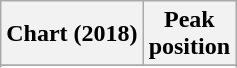<table class="wikitable sortable plainrowheaders" style="text-align:center">
<tr>
<th scope="col">Chart (2018)</th>
<th scope="col">Peak<br>position</th>
</tr>
<tr>
</tr>
<tr>
</tr>
<tr>
</tr>
<tr>
</tr>
<tr>
</tr>
</table>
